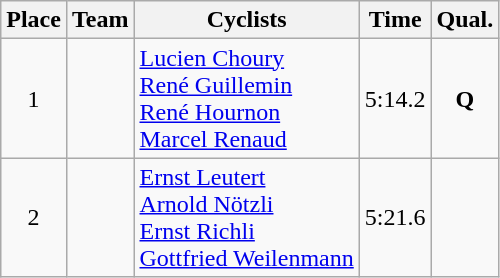<table class=wikitable style="text-align:center">
<tr>
<th>Place</th>
<th>Team</th>
<th>Cyclists</th>
<th>Time</th>
<th>Qual.</th>
</tr>
<tr>
<td>1</td>
<td align=left></td>
<td align=left><a href='#'>Lucien Choury</a> <br> <a href='#'>René Guillemin</a> <br> <a href='#'>René Hournon</a> <br> <a href='#'>Marcel Renaud</a></td>
<td>5:14.2</td>
<td><strong>Q</strong></td>
</tr>
<tr>
<td>2</td>
<td align=left></td>
<td align=left><a href='#'>Ernst Leutert</a> <br> <a href='#'>Arnold Nötzli</a> <br> <a href='#'>Ernst Richli</a> <br> <a href='#'>Gottfried Weilenmann</a></td>
<td>5:21.6</td>
<td></td>
</tr>
</table>
